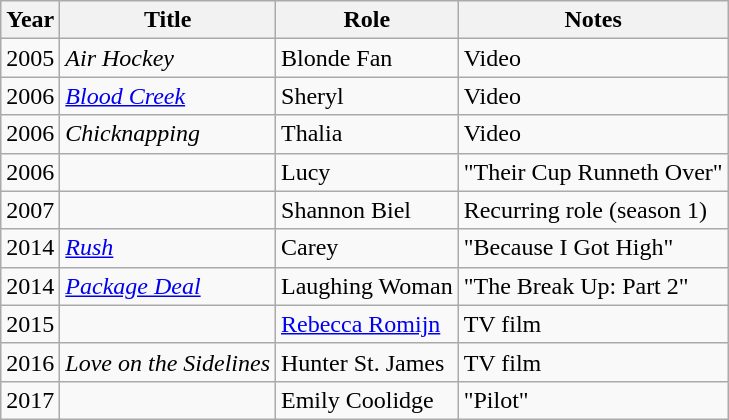<table class="wikitable sortable">
<tr>
<th>Year</th>
<th>Title</th>
<th>Role</th>
<th class="unsortable">Notes</th>
</tr>
<tr>
<td>2005</td>
<td><em>Air Hockey</em></td>
<td>Blonde Fan</td>
<td>Video</td>
</tr>
<tr>
<td>2006</td>
<td><em><a href='#'>Blood Creek</a></em></td>
<td>Sheryl</td>
<td>Video</td>
</tr>
<tr>
<td>2006</td>
<td><em>Chicknapping</em></td>
<td>Thalia</td>
<td>Video</td>
</tr>
<tr>
<td>2006</td>
<td><em></em></td>
<td>Lucy</td>
<td>"Their Cup Runneth Over"</td>
</tr>
<tr>
<td>2007</td>
<td><em></em></td>
<td>Shannon Biel</td>
<td>Recurring role (season 1)</td>
</tr>
<tr>
<td>2014</td>
<td><em><a href='#'>Rush</a></em></td>
<td>Carey</td>
<td>"Because I Got High"</td>
</tr>
<tr>
<td>2014</td>
<td><em><a href='#'>Package Deal</a></em></td>
<td>Laughing Woman</td>
<td>"The Break Up: Part 2"</td>
</tr>
<tr>
<td>2015</td>
<td><em></em></td>
<td><a href='#'>Rebecca Romijn</a></td>
<td>TV film</td>
</tr>
<tr>
<td>2016</td>
<td><em>Love on the Sidelines</em></td>
<td>Hunter St. James</td>
<td>TV film</td>
</tr>
<tr>
<td>2017</td>
<td><em></em></td>
<td>Emily Coolidge</td>
<td>"Pilot"</td>
</tr>
</table>
